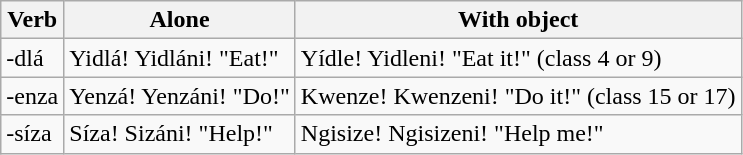<table class="wikitable">
<tr>
<th>Verb</th>
<th>Alone</th>
<th>With object</th>
</tr>
<tr>
<td>-dlá</td>
<td>Yidlá! Yidláni! "Eat!"</td>
<td>Yídle! Yidleni! "Eat it!" (class 4 or 9)</td>
</tr>
<tr>
<td>-enza</td>
<td>Yenzá! Yenzáni! "Do!"</td>
<td>Kwenze! Kwenzeni! "Do it!" (class 15 or 17)</td>
</tr>
<tr>
<td>-síza</td>
<td>Síza! Sizáni! "Help!"</td>
<td>Ngisize! Ngisizeni! "Help me!"</td>
</tr>
</table>
